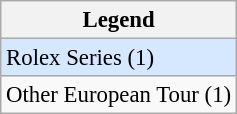<table class="wikitable" style="font-size:95%;">
<tr>
<th>Legend</th>
</tr>
<tr style="background:#D6E8FF;">
<td>Rolex Series (1)</td>
</tr>
<tr>
<td>Other European Tour (1)</td>
</tr>
</table>
